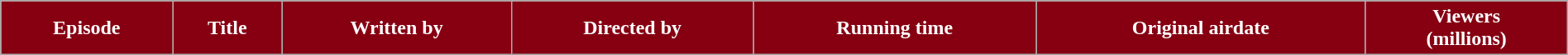<table class="wikitable plainrowheaders" style="width:100%;">
<tr style="color:#fff;">
<th style="background:#860012;">Episode</th>
<th style="background:#860012;">Title</th>
<th style="background:#860012;">Written by</th>
<th style="background:#860012;">Directed by</th>
<th style="background:#860012;">Running time</th>
<th style="background:#860012;">Original airdate</th>
<th style="background:#860012;">Viewers<br>(millions)<br>



</th>
</tr>
</table>
